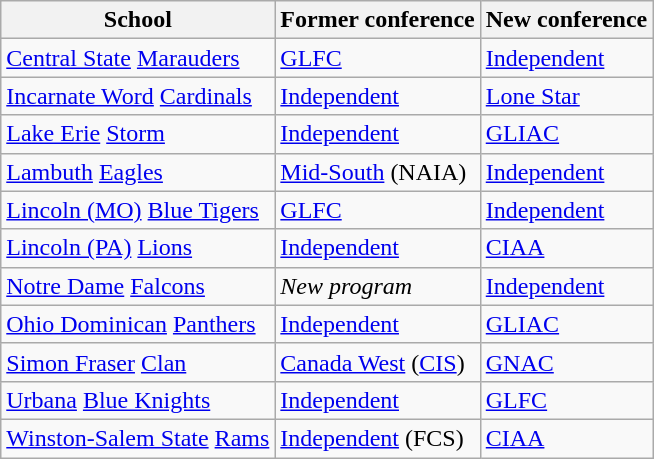<table class="wikitable sortable">
<tr>
<th>School</th>
<th>Former conference</th>
<th>New conference</th>
</tr>
<tr>
<td><a href='#'>Central State</a> <a href='#'>Marauders</a></td>
<td><a href='#'>GLFC</a></td>
<td><a href='#'>Independent</a></td>
</tr>
<tr>
<td><a href='#'>Incarnate Word</a> <a href='#'>Cardinals</a></td>
<td><a href='#'>Independent</a></td>
<td><a href='#'>Lone Star</a></td>
</tr>
<tr>
<td><a href='#'>Lake Erie</a> <a href='#'>Storm</a></td>
<td><a href='#'>Independent</a></td>
<td><a href='#'>GLIAC</a></td>
</tr>
<tr>
<td><a href='#'>Lambuth</a> <a href='#'>Eagles</a></td>
<td><a href='#'>Mid-South</a> (NAIA)</td>
<td><a href='#'>Independent</a></td>
</tr>
<tr>
<td><a href='#'>Lincoln (MO)</a> <a href='#'>Blue Tigers</a></td>
<td><a href='#'>GLFC</a></td>
<td><a href='#'>Independent</a></td>
</tr>
<tr>
<td><a href='#'>Lincoln (PA)</a> <a href='#'>Lions</a></td>
<td><a href='#'>Independent</a></td>
<td><a href='#'>CIAA</a></td>
</tr>
<tr>
<td><a href='#'>Notre Dame</a> <a href='#'>Falcons</a></td>
<td><em>New program</em></td>
<td><a href='#'>Independent</a></td>
</tr>
<tr>
<td><a href='#'>Ohio Dominican</a> <a href='#'>Panthers</a></td>
<td><a href='#'>Independent</a></td>
<td><a href='#'>GLIAC</a></td>
</tr>
<tr>
<td><a href='#'>Simon Fraser</a> <a href='#'>Clan</a></td>
<td><a href='#'>Canada West</a> (<a href='#'>CIS</a>)</td>
<td><a href='#'>GNAC</a></td>
</tr>
<tr>
<td><a href='#'>Urbana</a> <a href='#'>Blue Knights</a></td>
<td><a href='#'>Independent</a></td>
<td><a href='#'>GLFC</a></td>
</tr>
<tr>
<td><a href='#'>Winston-Salem State</a> <a href='#'>Rams</a></td>
<td><a href='#'>Independent</a> (FCS)</td>
<td><a href='#'>CIAA</a></td>
</tr>
</table>
